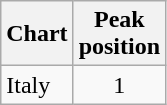<table class="wikitable sortable">
<tr>
<th align="left">Chart</th>
<th align="left">Peak<br>position</th>
</tr>
<tr>
<td align="left">Italy</td>
<td align="center">1</td>
</tr>
</table>
